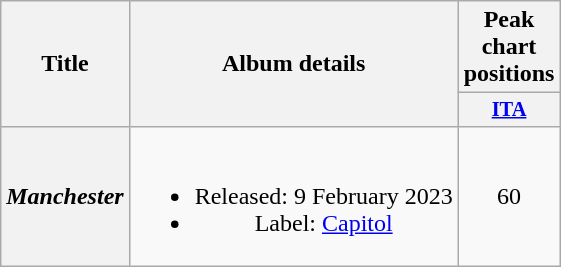<table class="wikitable plainrowheaders" style="text-align:center;">
<tr>
<th scope="col" rowspan="2">Title</th>
<th scope="col" rowspan="2">Album details</th>
<th scope="col" colspan="1">Peak chart positions</th>
</tr>
<tr>
<th scope="col" style="width:3em;font-size:85%;"><a href='#'>ITA</a><br></th>
</tr>
<tr>
<th scope="row"><em>Manchester</em></th>
<td><br><ul><li>Released: 9 February 2023</li><li>Label: <a href='#'>Capitol</a></li></ul></td>
<td>60</td>
</tr>
</table>
